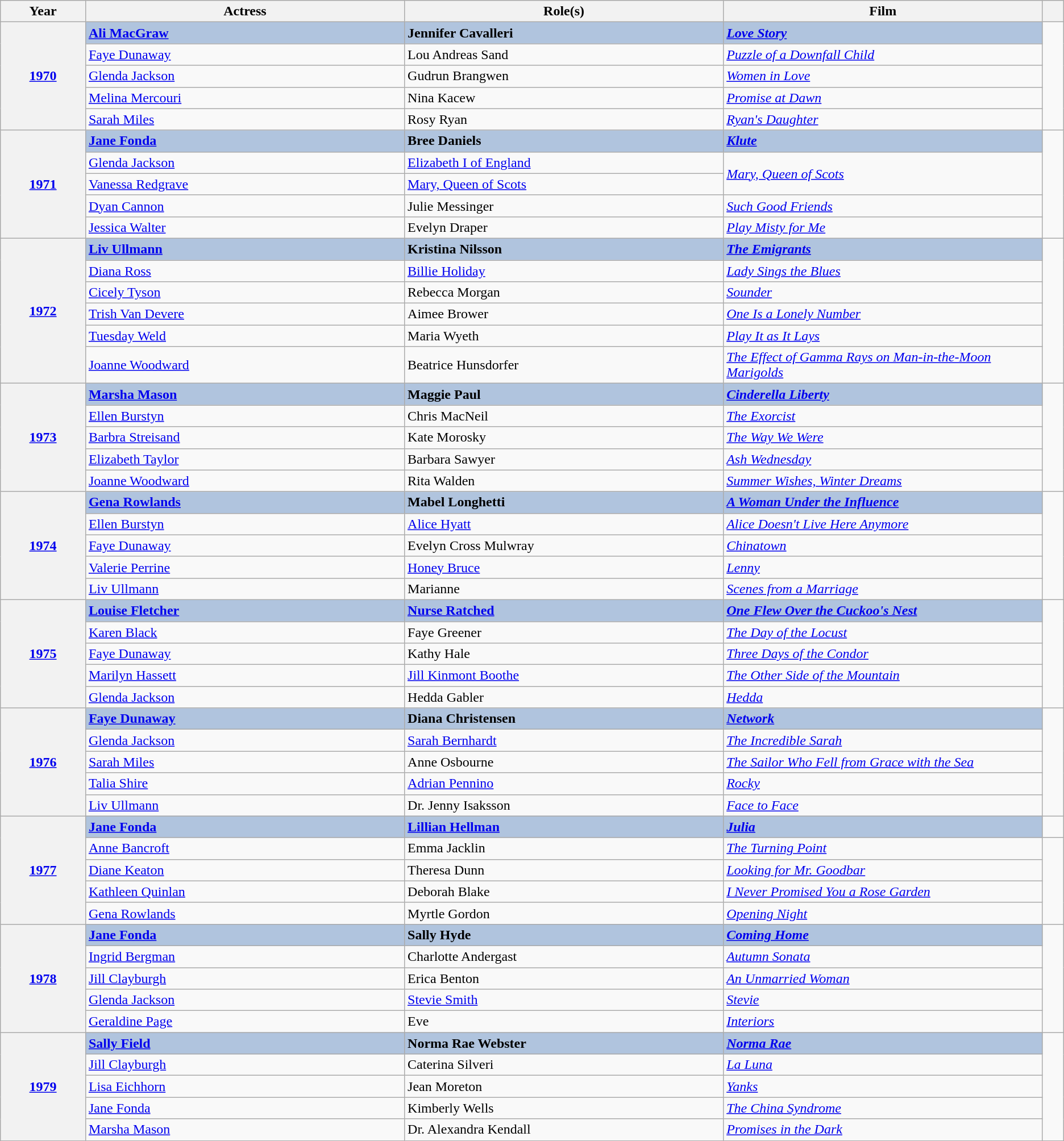<table class="wikitable sortable">
<tr>
<th scope="col" style="width:8%;">Year</th>
<th scope="col" style="width:30%;">Actress</th>
<th scope="col" style="width:30%;">Role(s)</th>
<th scope="col" style="width:30%;">Film</th>
<th scope="col" style="width:2%;" class="unsortable"></th>
</tr>
<tr>
<th rowspan="5" style="text-align:center;"><a href='#'>1970</a></th>
<td style="background:#B0C4DE;"><strong><a href='#'>Ali MacGraw</a></strong></td>
<td style="background:#B0C4DE;"><strong>Jennifer Cavalleri</strong></td>
<td style="background:#B0C4DE;"><strong><em><a href='#'>Love Story</a></em></strong></td>
<td rowspan=5></td>
</tr>
<tr>
<td><a href='#'>Faye Dunaway</a></td>
<td>Lou Andreas Sand</td>
<td><em><a href='#'>Puzzle of a Downfall Child</a></em></td>
</tr>
<tr>
<td><a href='#'>Glenda Jackson</a></td>
<td>Gudrun Brangwen</td>
<td><em><a href='#'>Women in Love</a></em></td>
</tr>
<tr>
<td><a href='#'>Melina Mercouri</a></td>
<td>Nina Kacew</td>
<td><em><a href='#'>Promise at Dawn</a></em></td>
</tr>
<tr>
<td><a href='#'>Sarah Miles</a></td>
<td>Rosy Ryan</td>
<td><em><a href='#'>Ryan's Daughter</a></em></td>
</tr>
<tr>
<th rowspan="5" style="text-align:center;"><a href='#'>1971</a></th>
<td style="background:#B0C4DE;"><strong><a href='#'>Jane Fonda</a></strong></td>
<td style="background:#B0C4DE;"><strong>Bree Daniels</strong></td>
<td style="background:#B0C4DE;"><strong><em><a href='#'>Klute</a></em></strong></td>
<td rowspan=5></td>
</tr>
<tr>
<td><a href='#'>Glenda Jackson</a></td>
<td><a href='#'>Elizabeth I of England</a></td>
<td rowspan="2"><em><a href='#'>Mary, Queen of Scots</a></em></td>
</tr>
<tr>
<td><a href='#'>Vanessa Redgrave</a></td>
<td><a href='#'>Mary, Queen of Scots</a></td>
</tr>
<tr>
<td><a href='#'>Dyan Cannon</a></td>
<td>Julie Messinger</td>
<td><em><a href='#'>Such Good Friends</a></em></td>
</tr>
<tr>
<td><a href='#'>Jessica Walter</a></td>
<td>Evelyn Draper</td>
<td><em><a href='#'>Play Misty for Me</a></em></td>
</tr>
<tr>
<th rowspan="6" style="text-align:center;"><a href='#'>1972</a></th>
<td style="background:#B0C4DE;"><strong><a href='#'>Liv Ullmann</a></strong></td>
<td style="background:#B0C4DE;"><strong>Kristina Nilsson</strong></td>
<td style="background:#B0C4DE;"><strong><em><a href='#'>The Emigrants</a></em></strong></td>
<td rowspan=6></td>
</tr>
<tr>
<td><a href='#'>Diana Ross</a></td>
<td><a href='#'>Billie Holiday</a></td>
<td><em><a href='#'>Lady Sings the Blues</a></em></td>
</tr>
<tr>
<td><a href='#'>Cicely Tyson</a></td>
<td>Rebecca Morgan</td>
<td><em><a href='#'>Sounder</a></em></td>
</tr>
<tr>
<td><a href='#'>Trish Van Devere</a></td>
<td>Aimee Brower</td>
<td><em><a href='#'>One Is a Lonely Number</a></em></td>
</tr>
<tr>
<td><a href='#'>Tuesday Weld</a></td>
<td>Maria Wyeth</td>
<td><em><a href='#'>Play It as It Lays</a></em></td>
</tr>
<tr>
<td><a href='#'>Joanne Woodward</a></td>
<td>Beatrice Hunsdorfer</td>
<td><em><a href='#'>The Effect of Gamma Rays on Man-in-the-Moon Marigolds</a></em></td>
</tr>
<tr>
<th rowspan="5" style="text-align:center;"><a href='#'>1973</a></th>
<td style="background:#B0C4DE;"><strong><a href='#'>Marsha Mason</a></strong></td>
<td style="background:#B0C4DE;"><strong>Maggie Paul</strong></td>
<td style="background:#B0C4DE;"><strong><em><a href='#'>Cinderella Liberty</a></em></strong></td>
<td rowspan=5></td>
</tr>
<tr>
<td><a href='#'>Ellen Burstyn</a></td>
<td>Chris MacNeil</td>
<td><em><a href='#'>The Exorcist</a></em></td>
</tr>
<tr>
<td><a href='#'>Barbra Streisand</a></td>
<td>Kate Morosky</td>
<td><em><a href='#'>The Way We Were</a></em></td>
</tr>
<tr>
<td><a href='#'>Elizabeth Taylor</a></td>
<td>Barbara Sawyer</td>
<td><em><a href='#'>Ash Wednesday</a></em></td>
</tr>
<tr>
<td><a href='#'>Joanne Woodward</a></td>
<td>Rita Walden</td>
<td><em><a href='#'>Summer Wishes, Winter Dreams</a></em></td>
</tr>
<tr>
<th rowspan="5" style="text-align:center;"><a href='#'>1974</a></th>
<td style="background:#B0C4DE;"><strong><a href='#'>Gena Rowlands</a></strong></td>
<td style="background:#B0C4DE;"><strong>Mabel Longhetti</strong></td>
<td style="background:#B0C4DE;"><strong><em><a href='#'>A Woman Under the Influence</a></em></strong></td>
<td rowspan=5></td>
</tr>
<tr>
<td><a href='#'>Ellen Burstyn</a></td>
<td><a href='#'>Alice Hyatt</a></td>
<td><em><a href='#'>Alice Doesn't Live Here Anymore</a></em></td>
</tr>
<tr>
<td><a href='#'>Faye Dunaway</a></td>
<td>Evelyn Cross Mulwray</td>
<td><em><a href='#'>Chinatown</a></em></td>
</tr>
<tr>
<td><a href='#'>Valerie Perrine</a></td>
<td><a href='#'>Honey Bruce</a></td>
<td><em><a href='#'>Lenny</a></em></td>
</tr>
<tr>
<td><a href='#'>Liv Ullmann</a></td>
<td>Marianne</td>
<td><em><a href='#'>Scenes from a Marriage</a></em></td>
</tr>
<tr>
<th rowspan="5" style="text-align:center;"><a href='#'>1975</a></th>
<td style="background:#B0C4DE;"><strong><a href='#'>Louise Fletcher</a></strong></td>
<td style="background:#B0C4DE;"><strong><a href='#'>Nurse Ratched</a></strong></td>
<td style="background:#B0C4DE;"><strong><em><a href='#'>One Flew Over the Cuckoo's Nest</a></em></strong></td>
<td rowspan=5></td>
</tr>
<tr>
<td><a href='#'>Karen Black</a></td>
<td>Faye Greener</td>
<td><em><a href='#'>The Day of the Locust</a></em></td>
</tr>
<tr>
<td><a href='#'>Faye Dunaway</a></td>
<td>Kathy Hale</td>
<td><em><a href='#'>Three Days of the Condor</a></em></td>
</tr>
<tr>
<td><a href='#'>Marilyn Hassett</a></td>
<td><a href='#'>Jill Kinmont Boothe</a></td>
<td><em><a href='#'>The Other Side of the Mountain</a></em></td>
</tr>
<tr>
<td><a href='#'>Glenda Jackson</a></td>
<td>Hedda Gabler</td>
<td><em><a href='#'>Hedda</a></em></td>
</tr>
<tr>
<th rowspan="5" style="text-align:center;"><a href='#'>1976</a></th>
<td style="background:#B0C4DE;"><strong><a href='#'>Faye Dunaway</a></strong></td>
<td style="background:#B0C4DE;"><strong>Diana Christensen</strong></td>
<td style="background:#B0C4DE;"><strong><em><a href='#'>Network</a></em></strong></td>
<td rowspan=5></td>
</tr>
<tr>
<td><a href='#'>Glenda Jackson</a></td>
<td><a href='#'>Sarah Bernhardt</a></td>
<td><em><a href='#'>The Incredible Sarah</a></em></td>
</tr>
<tr>
<td><a href='#'>Sarah Miles</a></td>
<td>Anne Osbourne</td>
<td><em><a href='#'>The Sailor Who Fell from Grace with the Sea</a></em></td>
</tr>
<tr>
<td><a href='#'>Talia Shire</a></td>
<td><a href='#'>Adrian Pennino</a></td>
<td><em><a href='#'>Rocky</a></em></td>
</tr>
<tr>
<td><a href='#'>Liv Ullmann</a></td>
<td>Dr. Jenny Isaksson</td>
<td><em><a href='#'>Face to Face</a></em></td>
</tr>
<tr>
<th rowspan="5" style="text-align:center;"><a href='#'>1977</a></th>
<td style="background:#B0C4DE;"><strong><a href='#'>Jane Fonda</a></strong></td>
<td style="background:#B0C4DE;"><strong><a href='#'>Lillian Hellman</a></strong></td>
<td style="background:#B0C4DE;"><strong><em><a href='#'>Julia</a></em></strong></td>
<td></td>
</tr>
<tr>
<td><a href='#'>Anne Bancroft</a></td>
<td>Emma Jacklin</td>
<td><em><a href='#'>The Turning Point</a></em></td>
</tr>
<tr>
<td><a href='#'>Diane Keaton</a></td>
<td>Theresa Dunn</td>
<td><em><a href='#'>Looking for Mr. Goodbar</a></em></td>
</tr>
<tr>
<td><a href='#'>Kathleen Quinlan</a></td>
<td>Deborah Blake</td>
<td><em><a href='#'>I Never Promised You a Rose Garden</a></em></td>
</tr>
<tr>
<td><a href='#'>Gena Rowlands</a></td>
<td>Myrtle Gordon</td>
<td><em><a href='#'>Opening Night</a></em></td>
</tr>
<tr>
<th rowspan="5" style="text-align:center;"><a href='#'>1978</a></th>
<td style="background:#B0C4DE;"><strong><a href='#'>Jane Fonda</a></strong></td>
<td style="background:#B0C4DE;"><strong>Sally Hyde</strong></td>
<td style="background:#B0C4DE;"><strong><em><a href='#'>Coming Home</a></em></strong></td>
<td rowspan=5></td>
</tr>
<tr>
<td><a href='#'>Ingrid Bergman</a></td>
<td>Charlotte Andergast</td>
<td><em><a href='#'>Autumn Sonata</a></em></td>
</tr>
<tr>
<td><a href='#'>Jill Clayburgh</a></td>
<td>Erica Benton</td>
<td><em><a href='#'>An Unmarried Woman</a></em></td>
</tr>
<tr>
<td><a href='#'>Glenda Jackson</a></td>
<td><a href='#'>Stevie Smith</a></td>
<td><em><a href='#'>Stevie</a></em></td>
</tr>
<tr>
<td><a href='#'>Geraldine Page</a></td>
<td>Eve</td>
<td><em><a href='#'>Interiors</a></em></td>
</tr>
<tr>
<th rowspan="5" style="text-align:center;"><a href='#'>1979</a></th>
<td style="background:#B0C4DE;"><strong><a href='#'>Sally Field</a></strong></td>
<td style="background:#B0C4DE;"><strong>Norma Rae Webster</strong></td>
<td style="background:#B0C4DE;"><strong><em><a href='#'>Norma Rae</a></em></strong></td>
<td rowspan=5></td>
</tr>
<tr>
<td><a href='#'>Jill Clayburgh</a></td>
<td>Caterina Silveri</td>
<td><em><a href='#'>La Luna</a></em></td>
</tr>
<tr>
<td><a href='#'>Lisa Eichhorn</a></td>
<td>Jean Moreton</td>
<td><em><a href='#'>Yanks</a></em></td>
</tr>
<tr>
<td><a href='#'>Jane Fonda</a></td>
<td>Kimberly Wells</td>
<td><em><a href='#'>The China Syndrome</a></em></td>
</tr>
<tr>
<td><a href='#'>Marsha Mason</a></td>
<td>Dr. Alexandra Kendall</td>
<td><em><a href='#'>Promises in the Dark</a></em></td>
</tr>
</table>
